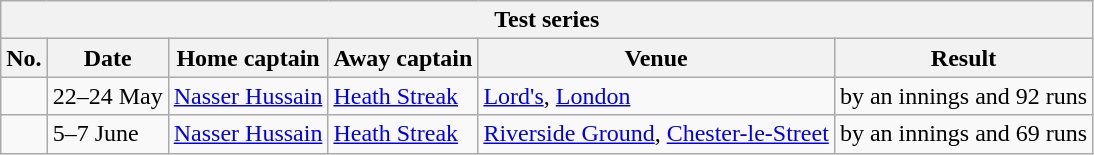<table class="wikitable">
<tr>
<th colspan="9">Test series</th>
</tr>
<tr>
<th>No.</th>
<th>Date</th>
<th>Home captain</th>
<th>Away captain</th>
<th>Venue</th>
<th>Result</th>
</tr>
<tr>
<td></td>
<td>22–24 May</td>
<td><a href='#'>Nasser Hussain</a></td>
<td><a href='#'>Heath Streak</a></td>
<td><a href='#'>Lord's</a>, <a href='#'>London</a></td>
<td> by an innings and 92 runs</td>
</tr>
<tr>
<td></td>
<td>5–7 June</td>
<td><a href='#'>Nasser Hussain</a></td>
<td><a href='#'>Heath Streak</a></td>
<td><a href='#'>Riverside Ground</a>, <a href='#'>Chester-le-Street</a></td>
<td> by an innings and 69 runs</td>
</tr>
</table>
